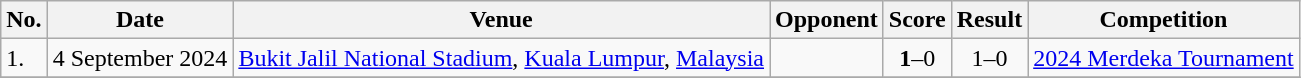<table class="wikitable">
<tr>
<th>No.</th>
<th>Date</th>
<th>Venue</th>
<th>Opponent</th>
<th>Score</th>
<th>Result</th>
<th>Competition</th>
</tr>
<tr>
<td>1.</td>
<td>4 September 2024</td>
<td><a href='#'>Bukit Jalil National Stadium</a>, <a href='#'>Kuala Lumpur</a>, <a href='#'>Malaysia</a></td>
<td></td>
<td align=center><strong>1</strong>–0</td>
<td align=center>1–0</td>
<td><a href='#'>2024 Merdeka Tournament</a></td>
</tr>
<tr>
</tr>
</table>
